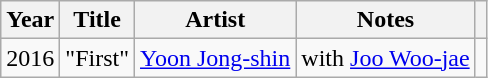<table class="wikitable sortable plainrowheaders">
<tr>
<th scope="col">Year</th>
<th scope="col">Title</th>
<th scope="col">Artist</th>
<th scope="col">Notes</th>
<th scope="col" class="unsortable"></th>
</tr>
<tr>
<td>2016</td>
<td>"First"</td>
<td><a href='#'>Yoon Jong-shin</a></td>
<td>with <a href='#'>Joo Woo-jae</a></td>
<td></td>
</tr>
</table>
